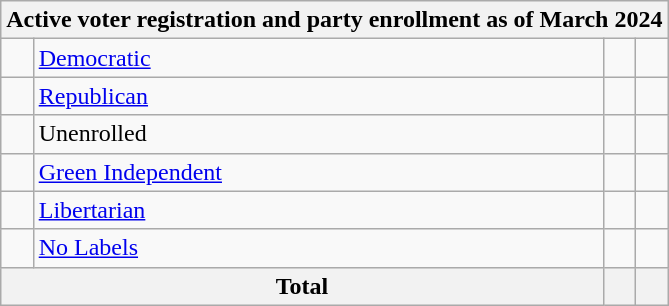<table class=wikitable>
<tr>
<th colspan = 6>Active voter registration and party enrollment as of March 2024</th>
</tr>
<tr>
<td></td>
<td><a href='#'>Democratic</a></td>
<td align = center></td>
<td align = center></td>
</tr>
<tr>
<td></td>
<td><a href='#'>Republican</a></td>
<td align = center></td>
<td align = center></td>
</tr>
<tr>
<td></td>
<td>Unenrolled</td>
<td align = center></td>
<td align = center></td>
</tr>
<tr>
<td></td>
<td><a href='#'>Green Independent</a></td>
<td align = center></td>
<td align = center></td>
</tr>
<tr>
<td></td>
<td><a href='#'>Libertarian</a></td>
<td align = center></td>
<td align = center></td>
</tr>
<tr>
<td></td>
<td><a href='#'>No Labels</a></td>
<td align = center></td>
<td align = center></td>
</tr>
<tr>
<th colspan = 2>Total</th>
<th align = center></th>
<th align = center></th>
</tr>
</table>
